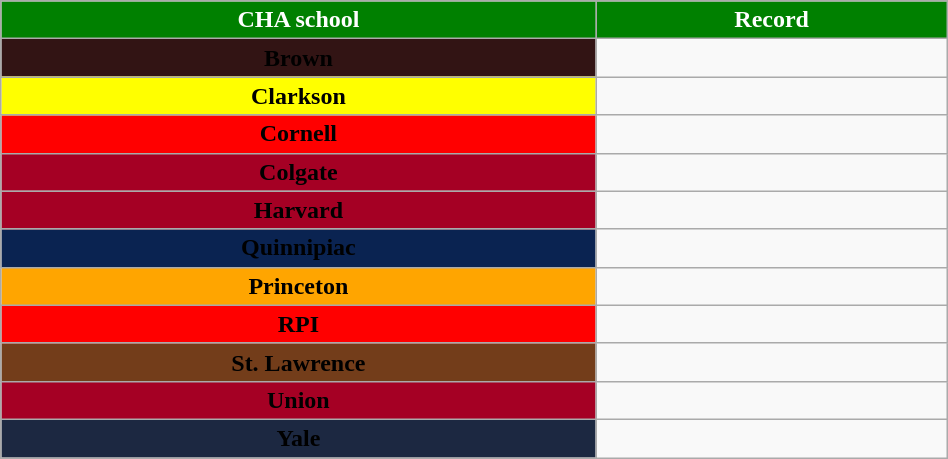<table class="wikitable" width="50%">
<tr align="center"  style=" background:green; color:white;">
<td><strong>CHA school</strong></td>
<td><strong>Record</strong></td>
</tr>
<tr align="center" bgcolor="">
<td bgcolor="#321414"><span> <strong>Brown</strong></span></td>
<td></td>
</tr>
<tr align="center" bgcolor="">
<td bgcolor="yellow"><span> <strong>Clarkson</strong></span></td>
<td></td>
</tr>
<tr align="center" bgcolor="">
<td bgcolor="red"><span> <strong>Cornell</strong></span></td>
<td></td>
</tr>
<tr align="center" bgcolor="">
<td bgcolor="#A50024"><span> <strong>Colgate</strong></span></td>
<td></td>
</tr>
<tr align="center" bgcolor="">
<td bgcolor="#A50024"><span><strong>Harvard</strong></span></td>
<td></td>
</tr>
<tr align="center" bgcolor="">
<td bgcolor="#0a2351"><span> <strong>Quinnipiac</strong></span></td>
<td></td>
</tr>
<tr align="center" bgcolor="">
<td bgcolor="orange"><span><strong>Princeton</strong></span></td>
<td></td>
</tr>
<tr align="center" bgcolor="">
<td bgcolor="red"><span> <strong>RPI</strong></span></td>
<td></td>
</tr>
<tr align="center" bgcolor="">
<td bgcolor="#733D1A"><span> <strong>St. Lawrence</strong></span></td>
<td></td>
</tr>
<tr align="center" bgcolor="">
<td bgcolor="#A50024"><span> <strong>Union</strong></span></td>
<td></td>
</tr>
<tr align="center" bgcolor="">
<td bgcolor="#1c2841"><span><strong>Yale</strong></span></td>
<td></td>
</tr>
</table>
